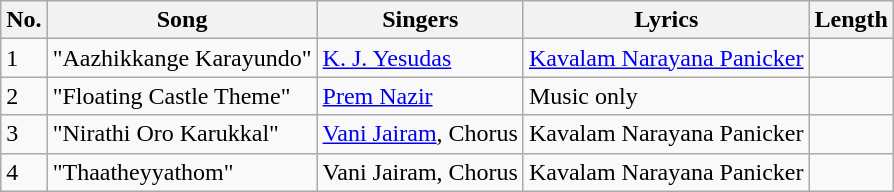<table class="wikitable">
<tr>
<th>No.</th>
<th>Song</th>
<th>Singers</th>
<th>Lyrics</th>
<th>Length</th>
</tr>
<tr>
<td>1</td>
<td>"Aazhikkange Karayundo"</td>
<td><a href='#'>K. J. Yesudas</a></td>
<td><a href='#'>Kavalam Narayana Panicker</a></td>
<td></td>
</tr>
<tr>
<td>2</td>
<td>"Floating Castle Theme"</td>
<td><a href='#'>Prem Nazir</a></td>
<td>Music only</td>
<td></td>
</tr>
<tr>
<td>3</td>
<td>"Nirathi Oro Karukkal"</td>
<td><a href='#'>Vani Jairam</a>, Chorus</td>
<td>Kavalam Narayana Panicker</td>
<td></td>
</tr>
<tr>
<td>4</td>
<td>"Thaatheyyathom"</td>
<td>Vani Jairam, Chorus</td>
<td>Kavalam Narayana Panicker</td>
<td></td>
</tr>
</table>
